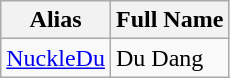<table class="wikitable">
<tr>
<th>Alias</th>
<th>Full Name</th>
</tr>
<tr>
<td><a href='#'>NuckleDu</a></td>
<td>Du Dang</td>
</tr>
</table>
